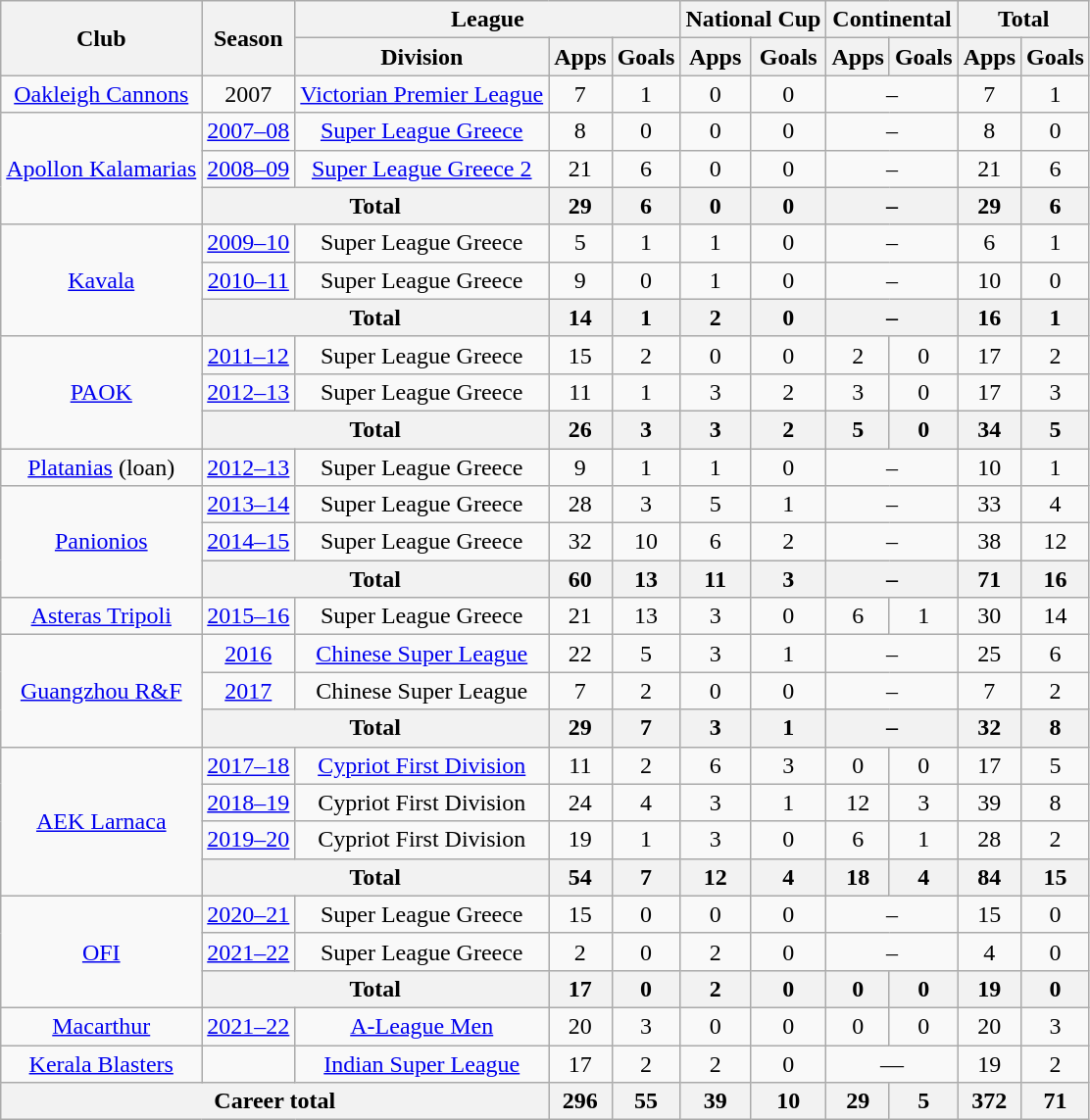<table class="wikitable" style="text-align: center;">
<tr>
<th rowspan="2">Club</th>
<th rowspan="2">Season</th>
<th colspan="3">League</th>
<th colspan="2">National Cup</th>
<th colspan="2">Continental</th>
<th colspan="2">Total</th>
</tr>
<tr>
<th>Division</th>
<th>Apps</th>
<th>Goals</th>
<th>Apps</th>
<th>Goals</th>
<th>Apps</th>
<th>Goals</th>
<th>Apps</th>
<th>Goals</th>
</tr>
<tr>
<td rowspan="1"><a href='#'>Oakleigh Cannons</a></td>
<td>2007</td>
<td><a href='#'>Victorian Premier League</a></td>
<td>7</td>
<td>1</td>
<td>0</td>
<td>0</td>
<td colspan="2">–</td>
<td>7</td>
<td>1</td>
</tr>
<tr>
<td rowspan=3><a href='#'>Apollon Kalamarias</a></td>
<td><a href='#'>2007–08</a></td>
<td><a href='#'>Super League Greece</a></td>
<td>8</td>
<td>0</td>
<td>0</td>
<td>0</td>
<td colspan="2">–</td>
<td>8</td>
<td>0</td>
</tr>
<tr>
<td><a href='#'>2008–09</a></td>
<td><a href='#'>Super League Greece 2</a></td>
<td>21</td>
<td>6</td>
<td>0</td>
<td>0</td>
<td colspan="2">–</td>
<td>21</td>
<td>6</td>
</tr>
<tr>
<th colspan=2>Total</th>
<th>29</th>
<th>6</th>
<th>0</th>
<th>0</th>
<th colspan="2">–</th>
<th>29</th>
<th>6</th>
</tr>
<tr>
<td rowspan=3><a href='#'>Kavala</a></td>
<td><a href='#'>2009–10</a></td>
<td>Super League Greece</td>
<td>5</td>
<td>1</td>
<td>1</td>
<td>0</td>
<td colspan="2">–</td>
<td>6</td>
<td>1</td>
</tr>
<tr>
<td><a href='#'>2010–11</a></td>
<td>Super League Greece</td>
<td>9</td>
<td>0</td>
<td>1</td>
<td>0</td>
<td colspan="2">–</td>
<td>10</td>
<td>0</td>
</tr>
<tr>
<th colspan=2>Total</th>
<th>14</th>
<th>1</th>
<th>2</th>
<th>0</th>
<th colspan="2">–</th>
<th>16</th>
<th>1</th>
</tr>
<tr>
<td rowspan=3><a href='#'>PAOK</a></td>
<td><a href='#'>2011–12</a></td>
<td>Super League Greece</td>
<td>15</td>
<td>2</td>
<td>0</td>
<td>0</td>
<td>2</td>
<td>0</td>
<td>17</td>
<td>2</td>
</tr>
<tr>
<td><a href='#'>2012–13</a></td>
<td>Super League Greece</td>
<td>11</td>
<td>1</td>
<td>3</td>
<td>2</td>
<td>3</td>
<td>0</td>
<td>17</td>
<td>3</td>
</tr>
<tr>
<th colspan=2>Total</th>
<th>26</th>
<th>3</th>
<th>3</th>
<th>2</th>
<th>5</th>
<th>0</th>
<th>34</th>
<th>5</th>
</tr>
<tr>
<td><a href='#'>Platanias</a> (loan)</td>
<td><a href='#'>2012–13</a></td>
<td>Super League Greece</td>
<td>9</td>
<td>1</td>
<td>1</td>
<td>0</td>
<td colspan="2">–</td>
<td>10</td>
<td>1</td>
</tr>
<tr>
<td rowspan=3><a href='#'>Panionios</a></td>
<td><a href='#'>2013–14</a></td>
<td>Super League Greece</td>
<td>28</td>
<td>3</td>
<td>5</td>
<td>1</td>
<td colspan="2">–</td>
<td>33</td>
<td>4</td>
</tr>
<tr>
<td><a href='#'>2014–15</a></td>
<td>Super League Greece</td>
<td>32</td>
<td>10</td>
<td>6</td>
<td>2</td>
<td colspan="2">–</td>
<td>38</td>
<td>12</td>
</tr>
<tr>
<th colspan=2>Total</th>
<th>60</th>
<th>13</th>
<th>11</th>
<th>3</th>
<th colspan="2">–</th>
<th>71</th>
<th>16</th>
</tr>
<tr>
<td><a href='#'>Asteras Tripoli</a></td>
<td><a href='#'>2015–16</a></td>
<td>Super League Greece</td>
<td>21</td>
<td>13</td>
<td>3</td>
<td>0</td>
<td>6</td>
<td>1</td>
<td>30</td>
<td>14</td>
</tr>
<tr>
<td rowspan=3><a href='#'>Guangzhou R&F</a></td>
<td><a href='#'>2016</a></td>
<td><a href='#'>Chinese Super League</a></td>
<td>22</td>
<td>5</td>
<td>3</td>
<td>1</td>
<td colspan="2">–</td>
<td>25</td>
<td>6</td>
</tr>
<tr>
<td><a href='#'>2017</a></td>
<td>Chinese Super League</td>
<td>7</td>
<td>2</td>
<td>0</td>
<td>0</td>
<td colspan="2">–</td>
<td>7</td>
<td>2</td>
</tr>
<tr>
<th colspan=2>Total</th>
<th>29</th>
<th>7</th>
<th>3</th>
<th>1</th>
<th colspan="2">–</th>
<th>32</th>
<th>8</th>
</tr>
<tr>
<td rowspan="4"><a href='#'>AEK Larnaca</a></td>
<td><a href='#'>2017–18</a></td>
<td><a href='#'>Cypriot First Division</a></td>
<td>11</td>
<td>2</td>
<td>6</td>
<td>3</td>
<td>0</td>
<td>0</td>
<td>17</td>
<td>5</td>
</tr>
<tr>
<td><a href='#'>2018–19</a></td>
<td>Cypriot First Division</td>
<td>24</td>
<td>4</td>
<td>3</td>
<td>1</td>
<td>12</td>
<td>3</td>
<td>39</td>
<td>8</td>
</tr>
<tr>
<td><a href='#'>2019–20</a></td>
<td>Cypriot First Division</td>
<td>19</td>
<td>1</td>
<td>3</td>
<td>0</td>
<td>6</td>
<td>1</td>
<td>28</td>
<td>2</td>
</tr>
<tr>
<th colspan=2>Total</th>
<th>54</th>
<th>7</th>
<th>12</th>
<th>4</th>
<th>18</th>
<th>4</th>
<th>84</th>
<th>15</th>
</tr>
<tr>
<td rowspan="3"><a href='#'>OFI</a></td>
<td><a href='#'>2020–21</a></td>
<td>Super League Greece</td>
<td>15</td>
<td>0</td>
<td>0</td>
<td>0</td>
<td colspan="2">–</td>
<td>15</td>
<td>0</td>
</tr>
<tr>
<td><a href='#'>2021–22</a></td>
<td>Super League Greece</td>
<td>2</td>
<td>0</td>
<td>2</td>
<td>0</td>
<td colspan="2">–</td>
<td>4</td>
<td>0</td>
</tr>
<tr>
<th colspan=2>Total</th>
<th>17</th>
<th>0</th>
<th>2</th>
<th>0</th>
<th>0</th>
<th>0</th>
<th>19</th>
<th>0</th>
</tr>
<tr>
<td><a href='#'>Macarthur</a></td>
<td><a href='#'>2021–22</a></td>
<td><a href='#'>A-League Men</a></td>
<td>20</td>
<td>3</td>
<td>0</td>
<td>0</td>
<td>0</td>
<td>0</td>
<td>20</td>
<td>3</td>
</tr>
<tr>
<td><a href='#'>Kerala Blasters</a></td>
<td></td>
<td><a href='#'>Indian Super League</a></td>
<td>17</td>
<td>2</td>
<td>2</td>
<td>0</td>
<td colspan="2">—</td>
<td>19</td>
<td>2</td>
</tr>
<tr>
<th colspan="3">Career total</th>
<th>296</th>
<th>55</th>
<th>39</th>
<th>10</th>
<th>29</th>
<th>5</th>
<th>372</th>
<th>71</th>
</tr>
</table>
